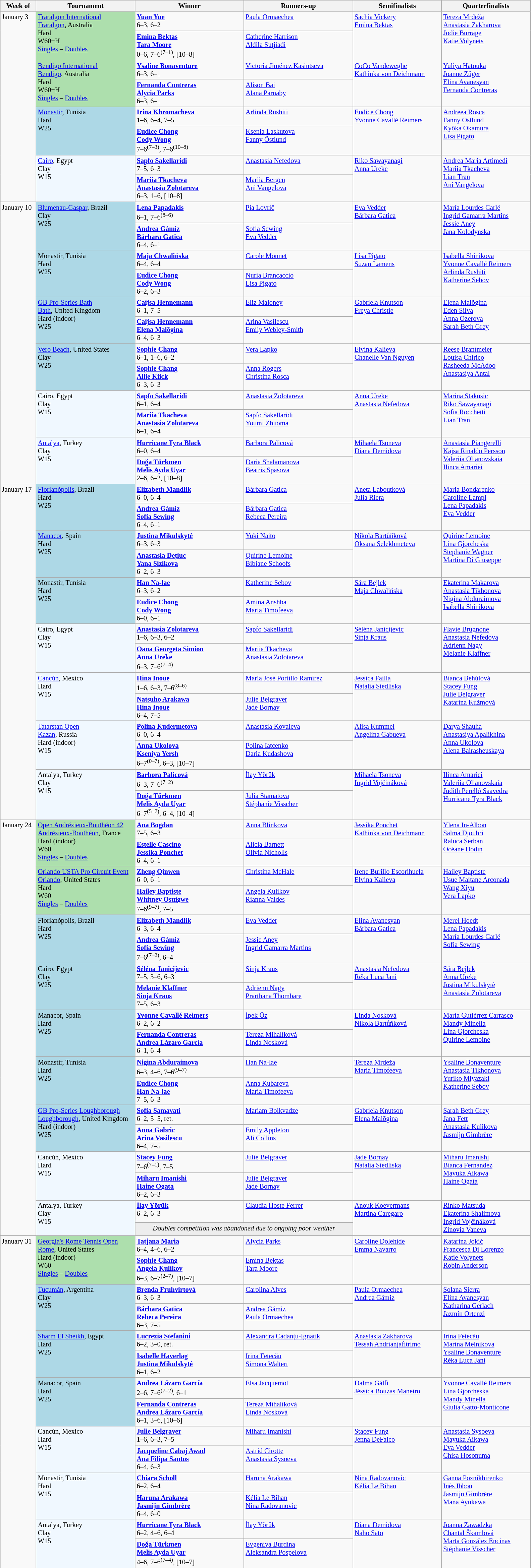<table class="wikitable" style="font-size:85%;">
<tr>
<th width="65">Week of</th>
<th style="width:190px;">Tournament</th>
<th style="width:210px;">Winner</th>
<th style="width:210px;">Runners-up</th>
<th style="width:170px;">Semifinalists</th>
<th style="width:170px;">Quarterfinalists</th>
</tr>
<tr style="vertical-align:top">
<td rowspan=8>January 3</td>
<td rowspan="2" style="background:#addfad;"><a href='#'>Traralgon International</a> <br> <a href='#'>Traralgon</a>, Australia <br> Hard <br> W60+H <br> <a href='#'>Singles</a> – <a href='#'>Doubles</a></td>
<td><strong> <a href='#'>Yuan Yue</a></strong> <br> 6–3, 6–2</td>
<td> <a href='#'>Paula Ormaechea</a></td>
<td rowspan=2> <a href='#'>Sachia Vickery</a> <br>  <a href='#'>Emina Bektas</a></td>
<td rowspan=2> <a href='#'>Tereza Mrdeža</a> <br>  <a href='#'>Anastasia Zakharova</a> <br>  <a href='#'>Jodie Burrage</a> <br>  <a href='#'>Katie Volynets</a></td>
</tr>
<tr style="vertical-align:top">
<td><strong> <a href='#'>Emina Bektas</a> <br>  <a href='#'>Tara Moore</a></strong> <br> 0–6, 7–6<sup>(7–1)</sup>, [10–8]</td>
<td> <a href='#'>Catherine Harrison</a> <br>  <a href='#'>Aldila Sutjiadi</a></td>
</tr>
<tr style="vertical-align:top">
<td rowspan="2" style="background:#addfad;"><a href='#'>Bendigo International</a> <br> <a href='#'>Bendigo</a>, Australia <br> Hard <br> W60+H <br> <a href='#'>Singles</a> – <a href='#'>Doubles</a></td>
<td><strong> <a href='#'>Ysaline Bonaventure</a></strong> <br> 6–3, 6–1</td>
<td> <a href='#'>Victoria Jiménez Kasintseva</a></td>
<td rowspan=2> <a href='#'>CoCo Vandeweghe</a> <br>  <a href='#'>Kathinka von Deichmann</a></td>
<td rowspan=2> <a href='#'>Yuliya Hatouka</a> <br>  <a href='#'>Joanne Züger</a> <br>  <a href='#'>Elina Avanesyan</a> <br>  <a href='#'>Fernanda Contreras</a></td>
</tr>
<tr style="vertical-align:top">
<td><strong> <a href='#'>Fernanda Contreras</a> <br>  <a href='#'>Alycia Parks</a></strong> <br> 6–3, 6–1</td>
<td> <a href='#'>Alison Bai</a> <br>  <a href='#'>Alana Parnaby</a></td>
</tr>
<tr style="vertical-align:top">
<td rowspan="2" style="background:lightblue;"><a href='#'>Monastir</a>, Tunisia <br> Hard <br> W25 <br> </td>
<td><strong> <a href='#'>Irina Khromacheva</a></strong> <br> 1–6, 6–4, 7–5</td>
<td> <a href='#'>Arlinda Rushiti</a></td>
<td rowspan=2> <a href='#'>Eudice Chong</a> <br>  <a href='#'>Yvonne Cavallé Reimers</a></td>
<td rowspan=2> <a href='#'>Andreea Roșca</a> <br>  <a href='#'>Fanny Östlund</a> <br>  <a href='#'>Kyōka Okamura</a> <br>  <a href='#'>Lisa Pigato</a></td>
</tr>
<tr style="vertical-align:top">
<td><strong> <a href='#'>Eudice Chong</a> <br>  <a href='#'>Cody Wong</a></strong> <br> 7–6<sup>(7–3)</sup>, 7–6<sup>(10–8)</sup></td>
<td> <a href='#'>Ksenia Laskutova</a> <br>  <a href='#'>Fanny Östlund</a></td>
</tr>
<tr style="vertical-align:top">
<td rowspan="2" style="background:#f0f8ff;"><a href='#'>Cairo</a>, Egypt <br> Clay <br> W15 <br> </td>
<td><strong> <a href='#'>Sapfo Sakellaridi</a></strong> <br> 7–5, 6–3</td>
<td> <a href='#'>Anastasia Nefedova</a></td>
<td rowspan=2> <a href='#'>Riko Sawayanagi</a> <br>  <a href='#'>Anna Ureke</a></td>
<td rowspan=2> <a href='#'>Andrea Maria Artimedi</a> <br>  <a href='#'>Mariia Tkacheva</a> <br>  <a href='#'>Lian Tran</a> <br>  <a href='#'>Ani Vangelova</a></td>
</tr>
<tr style="vertical-align:top">
<td><strong> <a href='#'>Mariia Tkacheva</a> <br>  <a href='#'>Anastasia Zolotareva</a></strong> <br> 6–3, 1–6, [10–8]</td>
<td> <a href='#'>Mariia Bergen</a> <br>  <a href='#'>Ani Vangelova</a></td>
</tr>
<tr style="vertical-align:top">
<td rowspan=12>January 10</td>
<td rowspan="2" style="background:lightblue;"><a href='#'>Blumenau-Gaspar</a>, Brazil <br> Clay <br> W25 <br> </td>
<td><strong> <a href='#'>Lena Papadakis</a></strong> <br> 6–1, 7–6<sup>(8–6)</sup></td>
<td> <a href='#'>Pia Lovrič</a></td>
<td rowspan=2> <a href='#'>Eva Vedder</a> <br>  <a href='#'>Bárbara Gatica</a></td>
<td rowspan=2> <a href='#'>María Lourdes Carlé</a> <br>  <a href='#'>Ingrid Gamarra Martins</a> <br>  <a href='#'>Jessie Aney</a> <br>  <a href='#'>Jana Kolodynska</a></td>
</tr>
<tr style="vertical-align:top">
<td><strong> <a href='#'>Andrea Gámiz</a> <br>  <a href='#'>Bárbara Gatica</a></strong> <br> 6–4, 6–1</td>
<td> <a href='#'>Sofia Sewing</a> <br>  <a href='#'>Eva Vedder</a></td>
</tr>
<tr style="vertical-align:top">
<td rowspan="2" style="background:lightblue;">Monastir, Tunisia <br> Hard <br> W25 <br> </td>
<td><strong> <a href='#'>Maja Chwalińska</a></strong> <br> 6–4, 6–4</td>
<td> <a href='#'>Carole Monnet</a></td>
<td rowspan=2> <a href='#'>Lisa Pigato</a> <br>  <a href='#'>Suzan Lamens</a></td>
<td rowspan=2> <a href='#'>Isabella Shinikova</a> <br>  <a href='#'>Yvonne Cavallé Reimers</a> <br>  <a href='#'>Arlinda Rushiti</a> <br>  <a href='#'>Katherine Sebov</a></td>
</tr>
<tr style="vertical-align:top">
<td><strong> <a href='#'>Eudice Chong</a> <br>  <a href='#'>Cody Wong</a></strong> <br> 6–2, 6–3</td>
<td> <a href='#'>Nuria Brancaccio</a> <br>  <a href='#'>Lisa Pigato</a></td>
</tr>
<tr style="vertical-align:top">
<td rowspan="2" style="background:lightblue;"><a href='#'>GB Pro-Series Bath</a> <br> <a href='#'>Bath</a>, United Kingdom <br> Hard (indoor) <br> W25 <br> </td>
<td><strong> <a href='#'>Caijsa Hennemann</a></strong> <br> 6–1, 7–5</td>
<td> <a href='#'>Eliz Maloney</a></td>
<td rowspan=2> <a href='#'>Gabriela Knutson</a> <br>  <a href='#'>Freya Christie</a></td>
<td rowspan=2> <a href='#'>Elena Malõgina</a> <br>  <a href='#'>Eden Silva</a> <br>  <a href='#'>Anna Ozerova</a> <br>  <a href='#'>Sarah Beth Grey</a></td>
</tr>
<tr style="vertical-align:top">
<td><strong> <a href='#'>Caijsa Hennemann</a> <br>  <a href='#'>Elena Malõgina</a></strong> <br> 6–4, 6–3</td>
<td> <a href='#'>Arina Vasilescu</a> <br>  <a href='#'>Emily Webley-Smith</a></td>
</tr>
<tr style="vertical-align:top">
<td rowspan="2" style="background:lightblue;"><a href='#'>Vero Beach</a>, United States <br> Clay <br> W25 <br> </td>
<td><strong> <a href='#'>Sophie Chang</a></strong> <br> 6–1, 1–6, 6–2</td>
<td> <a href='#'>Vera Lapko</a></td>
<td rowspan=2> <a href='#'>Elvina Kalieva</a> <br>  <a href='#'>Chanelle Van Nguyen</a></td>
<td rowspan=2> <a href='#'>Reese Brantmeier</a> <br>  <a href='#'>Louisa Chirico</a> <br>  <a href='#'>Rasheeda McAdoo</a> <br>  <a href='#'>Anastasiya Antal</a></td>
</tr>
<tr style="vertical-align:top">
<td><strong> <a href='#'>Sophie Chang</a> <br>  <a href='#'>Allie Kiick</a></strong> <br> 6–3, 6–3</td>
<td> <a href='#'>Anna Rogers</a> <br>  <a href='#'>Christina Rosca</a></td>
</tr>
<tr style="vertical-align:top">
<td rowspan="2" style="background:#f0f8ff;">Cairo, Egypt <br> Clay <br> W15 <br> </td>
<td><strong> <a href='#'>Sapfo Sakellaridi</a></strong> <br> 6–1, 6–4</td>
<td> <a href='#'>Anastasia Zolotareva</a></td>
<td rowspan=2> <a href='#'>Anna Ureke</a> <br>  <a href='#'>Anastasia Nefedova</a></td>
<td rowspan=2> <a href='#'>Marina Stakusic</a> <br>  <a href='#'>Riko Sawayanagi</a> <br>  <a href='#'>Sofia Rocchetti</a> <br>  <a href='#'>Lian Tran</a></td>
</tr>
<tr style="vertical-align:top">
<td><strong> <a href='#'>Mariia Tkacheva</a> <br>  <a href='#'>Anastasia Zolotareva</a></strong> <br> 6–1, 6–4</td>
<td> <a href='#'>Sapfo Sakellaridi</a> <br>  <a href='#'>Youmi Zhuoma</a></td>
</tr>
<tr style="vertical-align:top">
<td rowspan="2" style="background:#f0f8ff;"><a href='#'>Antalya</a>, Turkey <br> Clay <br> W15 <br> </td>
<td><strong> <a href='#'>Hurricane Tyra Black</a></strong> <br> 6–0, 6–4</td>
<td> <a href='#'>Barbora Palicová</a></td>
<td rowspan=2> <a href='#'>Mihaela Tsoneva</a> <br>  <a href='#'>Diana Demidova</a></td>
<td rowspan=2> <a href='#'>Anastasia Piangerelli</a> <br>  <a href='#'>Kajsa Rinaldo Persson</a> <br>  <a href='#'>Valeriia Olianovskaia</a> <br>  <a href='#'>Ilinca Amariei</a></td>
</tr>
<tr style="vertical-align:top">
<td><strong> <a href='#'>Doğa Türkmen</a> <br>  <a href='#'>Melis Ayda Uyar</a></strong> <br> 2–6, 6–2, [10–8]</td>
<td> <a href='#'>Daria Shalamanova</a> <br>  <a href='#'>Beatris Spasova</a></td>
</tr>
<tr style="vertical-align:top">
<td rowspan=14>January 17</td>
<td rowspan="2" style="background:lightblue;"><a href='#'>Florianópolis</a>, Brazil <br> Hard <br> W25 <br> </td>
<td><strong> <a href='#'>Elizabeth Mandlik</a></strong> <br> 6–0, 6–4</td>
<td> <a href='#'>Bárbara Gatica</a></td>
<td rowspan=2> <a href='#'>Aneta Laboutková</a> <br>  <a href='#'>Julia Riera</a></td>
<td rowspan=2> <a href='#'>Maria Bondarenko</a> <br>  <a href='#'>Caroline Lampl</a> <br>  <a href='#'>Lena Papadakis</a> <br>  <a href='#'>Eva Vedder</a></td>
</tr>
<tr style="vertical-align:top">
<td><strong> <a href='#'>Andrea Gámiz</a> <br>  <a href='#'>Sofia Sewing</a></strong> <br> 6–4, 6–1</td>
<td> <a href='#'>Bárbara Gatica</a> <br>  <a href='#'>Rebeca Pereira</a></td>
</tr>
<tr style="vertical-align:top">
<td rowspan="2" style="background:lightblue;"><a href='#'>Manacor</a>, Spain <br> Hard <br> W25 <br> </td>
<td><strong> <a href='#'>Justina Mikulskytė</a></strong> <br> 6–3, 6–3</td>
<td> <a href='#'>Yuki Naito</a></td>
<td rowspan=2> <a href='#'>Nikola Bartůňková</a> <br>  <a href='#'>Oksana Selekhmeteva</a></td>
<td rowspan=2> <a href='#'>Quirine Lemoine</a> <br>  <a href='#'>Lina Gjorcheska</a> <br>  <a href='#'>Stephanie Wagner</a> <br>  <a href='#'>Martina Di Giuseppe</a></td>
</tr>
<tr style="vertical-align:top">
<td><strong> <a href='#'>Anastasia Dețiuc</a> <br>  <a href='#'>Yana Sizikova</a></strong> <br> 6–2, 6–3</td>
<td> <a href='#'>Quirine Lemoine</a> <br>  <a href='#'>Bibiane Schoofs</a></td>
</tr>
<tr style="vertical-align:top">
<td rowspan="2" style="background:lightblue;">Monastir, Tunisia <br> Hard <br> W25 <br> </td>
<td><strong> <a href='#'>Han Na-lae</a></strong> <br> 6–3, 6–2</td>
<td> <a href='#'>Katherine Sebov</a></td>
<td rowspan=2> <a href='#'>Sára Bejlek</a> <br>  <a href='#'>Maja Chwalińska</a></td>
<td rowspan=2> <a href='#'>Ekaterina Makarova</a> <br>  <a href='#'>Anastasia Tikhonova</a> <br>  <a href='#'>Nigina Abduraimova</a> <br>  <a href='#'>Isabella Shinikova</a></td>
</tr>
<tr style="vertical-align:top">
<td><strong> <a href='#'>Eudice Chong</a> <br>  <a href='#'>Cody Wong</a></strong> <br> 6–0, 6–1</td>
<td> <a href='#'>Amina Anshba</a> <br>  <a href='#'>Maria Timofeeva</a></td>
</tr>
<tr style="vertical-align:top">
<td rowspan="2" style="background:#f0f8ff;">Cairo, Egypt <br> Clay <br> W15 <br> </td>
<td><strong> <a href='#'>Anastasia Zolotareva</a></strong> <br> 1–6, 6–3, 6–2</td>
<td> <a href='#'>Sapfo Sakellaridi</a></td>
<td rowspan=2> <a href='#'>Séléna Janicijevic</a> <br>  <a href='#'>Sinja Kraus</a></td>
<td rowspan=2> <a href='#'>Flavie Brugnone</a> <br>  <a href='#'>Anastasia Nefedova</a> <br>  <a href='#'>Adrienn Nagy</a> <br>  <a href='#'>Melanie Klaffner</a></td>
</tr>
<tr style="vertical-align:top">
<td><strong> <a href='#'>Oana Georgeta Simion</a> <br>  <a href='#'>Anna Ureke</a></strong> <br> 6–3, 7–6<sup>(7–4)</sup></td>
<td> <a href='#'>Mariia Tkacheva</a> <br>  <a href='#'>Anastasia Zolotareva</a></td>
</tr>
<tr style="vertical-align:top">
<td rowspan="2" style="background:#f0f8ff;"><a href='#'>Cancún</a>, Mexico <br> Hard <br> W15 <br> </td>
<td><strong> <a href='#'>Hina Inoue</a></strong> <br> 1–6, 6–3, 7–6<sup>(8–6)</sup></td>
<td> <a href='#'>María José Portillo Ramírez</a></td>
<td rowspan=2> <a href='#'>Jessica Failla</a> <br>  <a href='#'>Natalia Siedliska</a></td>
<td rowspan=2> <a href='#'>Bianca Behúlová</a> <br>  <a href='#'>Stacey Fung</a> <br>  <a href='#'>Julie Belgraver</a> <br>  <a href='#'>Katarína Kužmová</a></td>
</tr>
<tr style="vertical-align:top">
<td><strong> <a href='#'>Natsuho Arakawa</a> <br>  <a href='#'>Hina Inoue</a></strong> <br> 6–4, 7–5</td>
<td> <a href='#'>Julie Belgraver</a> <br>  <a href='#'>Jade Bornay</a></td>
</tr>
<tr style="vertical-align:top">
<td rowspan="2" style="background:#f0f8ff;"><a href='#'>Tatarstan Open</a> <br> <a href='#'>Kazan</a>, Russia <br> Hard (indoor) <br> W15 <br> </td>
<td><strong> <a href='#'>Polina Kudermetova</a></strong> <br> 6–0, 6–4</td>
<td> <a href='#'>Anastasia Kovaleva</a></td>
<td rowspan=2> <a href='#'>Alisa Kummel</a> <br>  <a href='#'>Angelina Gabueva</a></td>
<td rowspan=2> <a href='#'>Darya Shauha</a> <br>  <a href='#'>Anastasiya Apalikhina</a> <br>  <a href='#'>Anna Ukolova</a> <br>  <a href='#'>Alena Bairasheuskaya</a></td>
</tr>
<tr style="vertical-align:top">
<td><strong> <a href='#'>Anna Ukolova</a> <br>  <a href='#'>Kseniya Yersh</a></strong> <br> 6–7<sup>(0–7)</sup>, 6–3, [10–7]</td>
<td> <a href='#'>Polina Iatcenko</a> <br>  <a href='#'>Daria Kudashova</a></td>
</tr>
<tr style="vertical-align:top">
<td rowspan="2" style="background:#f0f8ff;">Antalya, Turkey <br> Clay <br> W15 <br> </td>
<td><strong> <a href='#'>Barbora Palicová</a></strong> <br> 6–3, 7–6<sup>(7–2)</sup></td>
<td> <a href='#'>İlay Yörük</a></td>
<td rowspan=2> <a href='#'>Mihaela Tsoneva</a> <br>  <a href='#'>Ingrid Vojčináková</a></td>
<td rowspan=2> <a href='#'>Ilinca Amariei</a> <br>  <a href='#'>Valeriia Olianovskaia</a> <br>  <a href='#'>Judith Perelló Saavedra</a> <br> <a href='#'>Hurricane Tyra Black</a></td>
</tr>
<tr style="vertical-align:top">
<td><strong> <a href='#'>Doğa Türkmen</a> <br>  <a href='#'>Melis Ayda Uyar</a></strong> <br> 6–7<sup>(5–7)</sup>, 6–4, [10–4]</td>
<td> <a href='#'>Julia Stamatova</a> <br>  <a href='#'>Stéphanie Visscher</a></td>
</tr>
<tr style="vertical-align:top">
<td rowspan=18>January 24</td>
<td rowspan="2" style="background:#addfad;"><a href='#'>Open Andrézieux-Bouthéon 42</a> <br> <a href='#'>Andrézieux-Bouthéon</a>, France <br> Hard (indoor) <br> W60 <br> <a href='#'>Singles</a> – <a href='#'>Doubles</a></td>
<td><strong> <a href='#'>Ana Bogdan</a></strong> <br> 7–5, 6–3</td>
<td> <a href='#'>Anna Blinkova</a></td>
<td rowspan=2> <a href='#'>Jessika Ponchet</a> <br>  <a href='#'>Kathinka von Deichmann</a></td>
<td rowspan=2> <a href='#'>Ylena In-Albon</a> <br>  <a href='#'>Salma Djoubri</a> <br>  <a href='#'>Raluca Șerban</a> <br>  <a href='#'>Océane Dodin</a></td>
</tr>
<tr style="vertical-align:top">
<td><strong> <a href='#'>Estelle Cascino</a> <br>  <a href='#'>Jessika Ponchet</a></strong> <br> 6–4, 6–1</td>
<td> <a href='#'>Alicia Barnett</a> <br>  <a href='#'>Olivia Nicholls</a></td>
</tr>
<tr style="vertical-align:top">
<td rowspan="2" style="background:#addfad;"><a href='#'>Orlando USTA Pro Circuit Event</a> <br> <a href='#'>Orlando</a>, United States <br> Hard <br> W60 <br> <a href='#'>Singles</a> – <a href='#'>Doubles</a></td>
<td><strong> <a href='#'>Zheng Qinwen</a></strong> <br> 6–0, 6–1</td>
<td> <a href='#'>Christina McHale</a></td>
<td rowspan=2> <a href='#'>Irene Burillo Escorihuela</a> <br>  <a href='#'>Elvina Kalieva</a></td>
<td rowspan=2> <a href='#'>Hailey Baptiste</a> <br>  <a href='#'>Usue Maitane Arconada</a> <br>  <a href='#'>Wang Xiyu</a> <br>  <a href='#'>Vera Lapko</a></td>
</tr>
<tr style="vertical-align:top">
<td><strong> <a href='#'>Hailey Baptiste</a> <br>  <a href='#'>Whitney Osuigwe</a></strong> <br> 7–6<sup>(9–7)</sup>, 7–5</td>
<td> <a href='#'>Angela Kulikov</a> <br>  <a href='#'>Rianna Valdes</a></td>
</tr>
<tr style="vertical-align:top">
<td rowspan="2" style="background:lightblue;">Florianópolis, Brazil <br> Hard <br> W25 <br> </td>
<td><strong> <a href='#'>Elizabeth Mandlik</a></strong> <br> 6–3, 6–4</td>
<td> <a href='#'>Eva Vedder</a></td>
<td rowspan=2> <a href='#'>Elina Avanesyan</a> <br>  <a href='#'>Bárbara Gatica</a></td>
<td rowspan=2> <a href='#'>Merel Hoedt</a> <br>  <a href='#'>Lena Papadakis</a> <br>  <a href='#'>María Lourdes Carlé</a> <br>  <a href='#'>Sofia Sewing</a></td>
</tr>
<tr style="vertical-align:top">
<td><strong> <a href='#'>Andrea Gámiz</a> <br>  <a href='#'>Sofia Sewing</a></strong> <br> 7–6<sup>(7–2)</sup>, 6–4</td>
<td> <a href='#'>Jessie Aney</a> <br>  <a href='#'>Ingrid Gamarra Martins</a></td>
</tr>
<tr style="vertical-align:top">
<td rowspan="2" style="background:lightblue;">Cairo, Egypt <br> Clay <br> W25 <br> </td>
<td><strong> <a href='#'>Séléna Janicijevic</a></strong> <br> 7–5, 3–6, 6–3</td>
<td> <a href='#'>Sinja Kraus</a></td>
<td rowspan=2> <a href='#'>Anastasia Nefedova</a> <br>  <a href='#'>Réka Luca Jani</a></td>
<td rowspan=2> <a href='#'>Sára Bejlek</a> <br>  <a href='#'>Anna Ureke</a> <br>  <a href='#'>Justina Mikulskytė</a> <br>  <a href='#'>Anastasia Zolotareva</a></td>
</tr>
<tr style="vertical-align:top">
<td><strong> <a href='#'>Melanie Klaffner</a> <br>  <a href='#'>Sinja Kraus</a></strong> <br> 7–5, 6–3</td>
<td> <a href='#'>Adrienn Nagy</a> <br>  <a href='#'>Prarthana Thombare</a></td>
</tr>
<tr style="vertical-align:top">
<td rowspan="2" style="background:lightblue;">Manacor, Spain <br> Hard <br> W25 <br> </td>
<td><strong> <a href='#'>Yvonne Cavallé Reimers</a></strong> <br> 6–2, 6–2</td>
<td> <a href='#'>İpek Öz</a></td>
<td rowspan=2> <a href='#'>Linda Nosková</a> <br>  <a href='#'>Nikola Bartůňková</a></td>
<td rowspan=2> <a href='#'>María Gutiérrez Carrasco</a> <br>  <a href='#'>Mandy Minella</a> <br>  <a href='#'>Lina Gjorcheska</a> <br>  <a href='#'>Quirine Lemoine</a></td>
</tr>
<tr style="vertical-align:top">
<td><strong> <a href='#'>Fernanda Contreras</a> <br>  <a href='#'>Andrea Lázaro García</a></strong> <br> 6–1, 6–4</td>
<td> <a href='#'>Tereza Mihalíková</a> <br>  <a href='#'>Linda Nosková</a></td>
</tr>
<tr style="vertical-align:top">
<td rowspan="2" style="background:lightblue;">Monastir, Tunisia <br> Hard <br> W25 <br> </td>
<td><strong> <a href='#'>Nigina Abduraimova</a></strong> <br> 6–3, 4–6, 7–6<sup>(9–7)</sup></td>
<td> <a href='#'>Han Na-lae</a></td>
<td rowspan=2> <a href='#'>Tereza Mrdeža</a> <br>  <a href='#'>Maria Timofeeva</a></td>
<td rowspan=2> <a href='#'>Ysaline Bonaventure</a> <br>  <a href='#'>Anastasia Tikhonova</a> <br>  <a href='#'>Yuriko Miyazaki</a> <br>  <a href='#'>Katherine Sebov</a></td>
</tr>
<tr style="vertical-align:top">
<td><strong> <a href='#'>Eudice Chong</a> <br>  <a href='#'>Han Na-lae</a></strong> <br> 7–5, 6–3</td>
<td> <a href='#'>Anna Kubareva</a> <br>  <a href='#'>Maria Timofeeva</a></td>
</tr>
<tr style="vertical-align:top">
<td rowspan="2" style="background:lightblue;"><a href='#'>GB Pro-Series Loughborough</a> <br> <a href='#'>Loughborough</a>, United Kingdom <br> Hard (indoor) <br> W25 <br> </td>
<td><strong> <a href='#'>Sofia Samavati</a></strong> <br> 6–2, 5–5, ret.</td>
<td> <a href='#'>Mariam Bolkvadze</a></td>
<td rowspan=2> <a href='#'>Gabriela Knutson</a> <br>  <a href='#'>Elena Malõgina</a></td>
<td rowspan=2> <a href='#'>Sarah Beth Grey</a> <br>  <a href='#'>Jana Fett</a> <br>  <a href='#'>Anastasia Kulikova</a> <br>  <a href='#'>Jasmijn Gimbrère</a></td>
</tr>
<tr style="vertical-align:top">
<td><strong> <a href='#'>Anna Gabric</a> <br>  <a href='#'>Arina Vasilescu</a></strong> <br> 6–4, 7–5</td>
<td> <a href='#'>Emily Appleton</a> <br>  <a href='#'>Ali Collins</a></td>
</tr>
<tr style="vertical-align:top">
<td rowspan="2" style="background:#f0f8ff;">Cancún, Mexico <br> Hard <br> W15 <br> </td>
<td><strong> <a href='#'>Stacey Fung</a></strong> <br> 7–6<sup>(7–1)</sup>, 7–5</td>
<td> <a href='#'>Julie Belgraver</a></td>
<td rowspan=2> <a href='#'>Jade Bornay</a> <br>  <a href='#'>Natalia Siedliska</a></td>
<td rowspan=2> <a href='#'>Miharu Imanishi</a> <br>  <a href='#'>Bianca Fernandez</a> <br>  <a href='#'>Mayuka Aikawa</a> <br>  <a href='#'>Haine Ogata</a></td>
</tr>
<tr style="vertical-align:top">
<td><strong> <a href='#'>Miharu Imanishi</a> <br>  <a href='#'>Haine Ogata</a></strong> <br> 6–2, 6–3</td>
<td> <a href='#'>Julie Belgraver</a> <br>  <a href='#'>Jade Bornay</a></td>
</tr>
<tr style="vertical-align:top">
<td rowspan="2" style="background:#f0f8ff;">Antalya, Turkey <br> Clay <br> W15 <br> </td>
<td><strong> <a href='#'>İlay Yörük</a></strong> <br> 6–2, 6–3</td>
<td> <a href='#'>Claudia Hoste Ferrer</a></td>
<td rowspan=2> <a href='#'>Anouk Koevermans</a> <br>  <a href='#'>Martina Caregaro</a></td>
<td rowspan=2> <a href='#'>Rinko Matsuda</a> <br>  <a href='#'>Ekaterina Shalimova</a> <br>  <a href='#'>Ingrid Vojčináková</a> <br>  <a href='#'>Zinovia Vaneva</a></td>
</tr>
<tr style="vertical-align:top">
<td colspan=2 style="text-align:center; background:#ededed;"><em>Doubles competition was abandoned due to ongoing poor weather</em></td>
</tr>
<tr style="vertical-align:top">
<td rowspan=14>January 31</td>
<td rowspan="2" style="background:#addfad;"><a href='#'>Georgia's Rome Tennis Open</a> <br> <a href='#'>Rome</a>, United States <br> Hard (indoor) <br> W60 <br> <a href='#'>Singles</a> – <a href='#'>Doubles</a></td>
<td><strong> <a href='#'>Tatjana Maria</a></strong> <br> 6–4, 4–6, 6–2</td>
<td> <a href='#'>Alycia Parks</a></td>
<td rowspan=2> <a href='#'>Caroline Dolehide</a> <br>  <a href='#'>Emma Navarro</a></td>
<td rowspan=2> <a href='#'>Katarina Jokić</a> <br>  <a href='#'>Francesca Di Lorenzo</a> <br>  <a href='#'>Katie Volynets</a> <br>  <a href='#'>Robin Anderson</a></td>
</tr>
<tr style="vertical-align:top">
<td><strong> <a href='#'>Sophie Chang</a> <br>  <a href='#'>Angela Kulikov</a></strong> <br> 6–3, 6–7<sup>(2–7)</sup>, [10–7]</td>
<td> <a href='#'>Emina Bektas</a> <br>  <a href='#'>Tara Moore</a></td>
</tr>
<tr style="vertical-align:top">
<td rowspan="2" style="background:lightblue;"><a href='#'>Tucumán</a>, Argentina <br> Clay <br> W25 <br> </td>
<td> <strong><a href='#'>Brenda Fruhvirtová</a></strong> <br> 6–3, 6–3</td>
<td> <a href='#'>Carolina Alves</a></td>
<td rowspan=2> <a href='#'>Paula Ormaechea</a> <br>  <a href='#'>Andrea Gámiz</a></td>
<td rowspan=2> <a href='#'>Solana Sierra</a> <br>  <a href='#'>Elina Avanesyan</a> <br>  <a href='#'>Katharina Gerlach</a> <br>  <a href='#'>Jazmín Ortenzi</a></td>
</tr>
<tr style="vertical-align:top">
<td><strong> <a href='#'>Bárbara Gatica</a> <br>  <a href='#'>Rebeca Pereira</a></strong> <br> 6–3, 7–5</td>
<td> <a href='#'>Andrea Gámiz</a> <br>  <a href='#'>Paula Ormaechea</a></td>
</tr>
<tr style="vertical-align:top">
<td rowspan="2" style="background:lightblue;"><a href='#'>Sharm El Sheikh</a>, Egypt <br> Hard <br> W25 <br> </td>
<td><strong> <a href='#'>Lucrezia Stefanini</a></strong> <br> 6–2, 3–0, ret.</td>
<td> <a href='#'>Alexandra Cadanțu-Ignatik</a></td>
<td rowspan=2> <a href='#'>Anastasia Zakharova</a> <br>  <a href='#'>Tessah Andrianjafitrimo</a></td>
<td rowspan=2> <a href='#'>Irina Fetecău</a> <br>  <a href='#'>Marina Melnikova</a> <br>  <a href='#'>Ysaline Bonaventure</a> <br>  <a href='#'>Réka Luca Jani</a></td>
</tr>
<tr style="vertical-align:top">
<td><strong> <a href='#'>Isabelle Haverlag</a> <br>  <a href='#'>Justina Mikulskytė</a></strong> <br> 6–1, 6–2</td>
<td> <a href='#'>Irina Fetecău</a> <br>  <a href='#'>Simona Waltert</a></td>
</tr>
<tr style="vertical-align:top">
<td rowspan="2" style="background:lightblue;">Manacor, Spain <br> Hard <br> W25 <br> </td>
<td><strong> <a href='#'>Andrea Lázaro García</a></strong> <br> 2–6, 7–6<sup>(7–2)</sup>, 6–1</td>
<td> <a href='#'>Elsa Jacquemot</a></td>
<td rowspan=2> <a href='#'>Dalma Gálfi</a> <br>  <a href='#'>Jéssica Bouzas Maneiro</a></td>
<td rowspan=2> <a href='#'>Yvonne Cavallé Reimers</a> <br>  <a href='#'>Lina Gjorcheska</a> <br>  <a href='#'>Mandy Minella</a> <br>  <a href='#'>Giulia Gatto-Monticone</a></td>
</tr>
<tr style="vertical-align:top">
<td><strong> <a href='#'>Fernanda Contreras</a> <br>  <a href='#'>Andrea Lázaro García</a></strong> <br> 6–1, 3–6, [10–6]</td>
<td> <a href='#'>Tereza Mihalíková</a> <br>  <a href='#'>Linda Nosková</a></td>
</tr>
<tr style="vertical-align:top">
<td rowspan="2" style="background:#f0f8ff;">Cancún, Mexico <br> Hard <br> W15 <br> </td>
<td><strong> <a href='#'>Julie Belgraver</a></strong> <br> 1–6, 6–3, 7–5</td>
<td> <a href='#'>Miharu Imanishi</a></td>
<td rowspan=2> <a href='#'>Stacey Fung</a> <br>  <a href='#'>Jenna DeFalco</a></td>
<td rowspan=2> <a href='#'>Anastasia Sysoeva</a> <br>  <a href='#'>Mayuka Aikawa</a> <br>  <a href='#'>Eva Vedder</a> <br>  <a href='#'>Chisa Hosonuma</a></td>
</tr>
<tr style="vertical-align:top">
<td><strong> <a href='#'>Jacqueline Cabaj Awad</a> <br>  <a href='#'>Ana Filipa Santos</a></strong> <br> 6–4, 6–3</td>
<td> <a href='#'>Astrid Cirotte</a> <br>  <a href='#'>Anastasia Sysoeva</a></td>
</tr>
<tr style="vertical-align:top">
<td rowspan="2" style="background:#f0f8ff;">Monastir, Tunisia <br> Hard <br> W15 <br> </td>
<td><strong> <a href='#'>Chiara Scholl</a></strong> <br> 6–2, 6–4</td>
<td> <a href='#'>Haruna Arakawa</a></td>
<td rowspan=2> <a href='#'>Nina Radovanovic</a> <br>  <a href='#'>Kélia Le Bihan</a></td>
<td rowspan=2> <a href='#'>Ganna Poznikhirenko</a> <br>  <a href='#'>Inès Ibbou</a> <br>  <a href='#'>Jasmijn Gimbrère</a> <br>  <a href='#'>Mana Ayukawa</a></td>
</tr>
<tr style="vertical-align:top">
<td><strong> <a href='#'>Haruna Arakawa</a> <br>  <a href='#'>Jasmijn Gimbrère</a></strong> <br> 6–4, 6–0</td>
<td> <a href='#'>Kélia Le Bihan</a> <br>  <a href='#'>Nina Radovanovic</a></td>
</tr>
<tr style="vertical-align:top">
<td rowspan="2" style="background:#f0f8ff;">Antalya, Turkey <br> Clay <br> W15 <br> </td>
<td><strong> <a href='#'>Hurricane Tyra Black</a></strong> <br> 6–2, 4–6, 6–4</td>
<td> <a href='#'>İlay Yörük</a></td>
<td rowspan=2> <a href='#'>Diana Demidova</a> <br>  <a href='#'>Naho Sato</a></td>
<td rowspan=2> <a href='#'>Joanna Zawadzka</a> <br>  <a href='#'>Chantal Škamlová</a> <br>  <a href='#'>Marta González Encinas</a> <br>  <a href='#'>Stéphanie Visscher</a></td>
</tr>
<tr style="vertical-align:top">
<td><strong> <a href='#'>Doğa Türkmen</a> <br>  <a href='#'>Melis Ayda Uyar</a></strong> <br> 4–6, 7–6<sup>(7–4)</sup>, [10–7]</td>
<td> <a href='#'>Evgeniya Burdina</a> <br>  <a href='#'>Aleksandra Pospelova</a></td>
</tr>
<tr style="vertical-align:top">
</tr>
</table>
